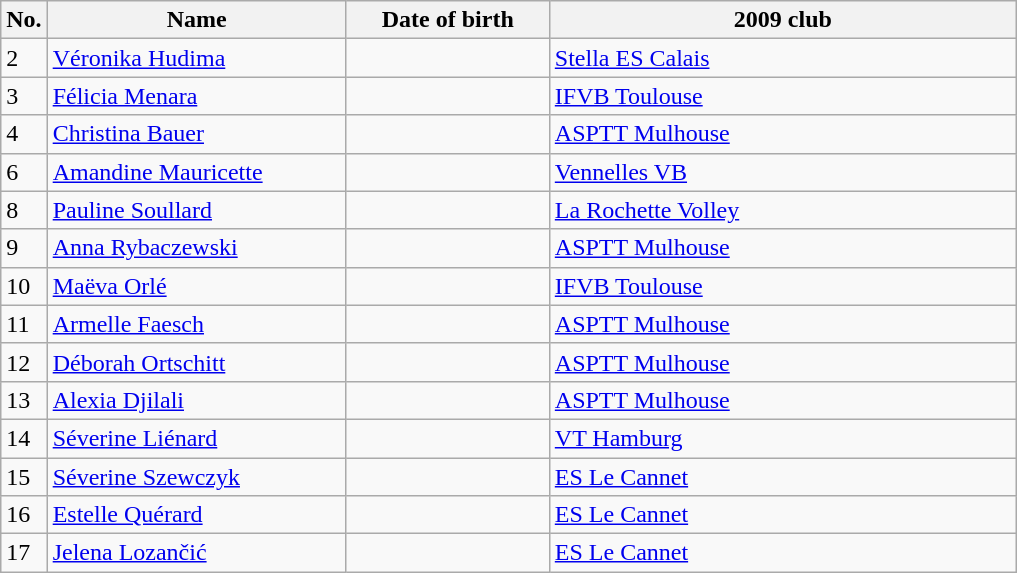<table class=wikitable sortable style=font-size:100%; text-align:center;>
<tr>
<th>No.</th>
<th style=width:12em>Name</th>
<th style=width:8em>Date of birth</th>
<th style=width:19em>2009 club</th>
</tr>
<tr>
<td>2</td>
<td><a href='#'>Véronika Hudima</a></td>
<td></td>
<td> <a href='#'>Stella ES Calais</a></td>
</tr>
<tr>
<td>3</td>
<td><a href='#'>Félicia Menara</a></td>
<td></td>
<td> <a href='#'>IFVB Toulouse</a></td>
</tr>
<tr>
<td>4</td>
<td><a href='#'>Christina Bauer</a></td>
<td></td>
<td> <a href='#'>ASPTT Mulhouse</a></td>
</tr>
<tr>
<td>6</td>
<td><a href='#'>Amandine Mauricette</a></td>
<td></td>
<td> <a href='#'>Vennelles VB</a></td>
</tr>
<tr>
<td>8</td>
<td><a href='#'>Pauline Soullard</a></td>
<td></td>
<td> <a href='#'>La Rochette Volley</a></td>
</tr>
<tr>
<td>9</td>
<td><a href='#'>Anna Rybaczewski</a></td>
<td></td>
<td> <a href='#'>ASPTT Mulhouse</a></td>
</tr>
<tr>
<td>10</td>
<td><a href='#'>Maëva Orlé</a></td>
<td></td>
<td> <a href='#'>IFVB Toulouse</a></td>
</tr>
<tr>
<td>11</td>
<td><a href='#'>Armelle Faesch</a></td>
<td></td>
<td> <a href='#'>ASPTT Mulhouse</a></td>
</tr>
<tr>
<td>12</td>
<td><a href='#'>Déborah Ortschitt</a></td>
<td></td>
<td> <a href='#'>ASPTT Mulhouse</a></td>
</tr>
<tr>
<td>13</td>
<td><a href='#'>Alexia Djilali</a></td>
<td></td>
<td> <a href='#'>ASPTT Mulhouse</a></td>
</tr>
<tr>
<td>14</td>
<td><a href='#'>Séverine Liénard</a></td>
<td></td>
<td> <a href='#'>VT Hamburg</a></td>
</tr>
<tr>
<td>15</td>
<td><a href='#'>Séverine Szewczyk</a></td>
<td></td>
<td> <a href='#'>ES Le Cannet</a></td>
</tr>
<tr>
<td>16</td>
<td><a href='#'>Estelle Quérard</a></td>
<td></td>
<td> <a href='#'>ES Le Cannet</a></td>
</tr>
<tr>
<td>17</td>
<td><a href='#'>Jelena Lozančić</a></td>
<td></td>
<td> <a href='#'>ES Le Cannet</a></td>
</tr>
</table>
